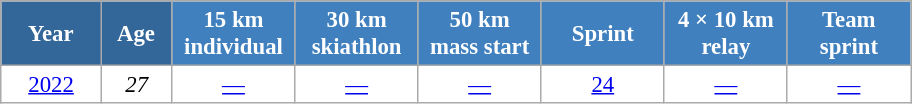<table class="wikitable" style="font-size:95%; text-align:center; border:grey solid 1px; border-collapse:collapse; background:#ffffff;">
<tr>
<th style="background-color:#369; color:white; width:60px;"> Year </th>
<th style="background-color:#369; color:white; width:40px;"> Age </th>
<th style="background-color:#4180be; color:white; width:75px;"> 15 km <br> individual </th>
<th style="background-color:#4180be; color:white; width:75px;"> 30 km <br> skiathlon </th>
<th style="background-color:#4180be; color:white; width:75px;"> 50 km <br> mass start </th>
<th style="background-color:#4180be; color:white; width:75px;"> Sprint </th>
<th style="background-color:#4180be; color:white; width:75px;"> 4 × 10 km <br> relay </th>
<th style="background-color:#4180be; color:white; width:75px;"> Team <br> sprint </th>
</tr>
<tr>
<td><a href='#'>2022</a></td>
<td><em>27</em></td>
<td><a href='#'>—</a></td>
<td><a href='#'>—</a></td>
<td><a href='#'>—</a></td>
<td><a href='#'>24</a></td>
<td><a href='#'>—</a></td>
<td><a href='#'>—</a></td>
</tr>
</table>
